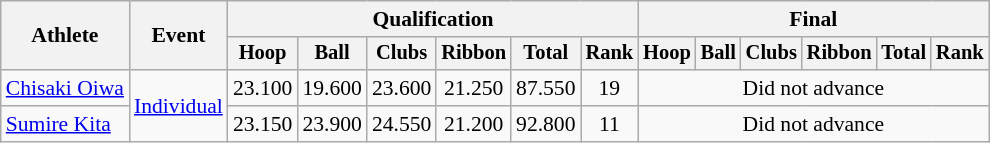<table class=wikitable style="font-size:90%">
<tr>
<th rowspan=2>Athlete</th>
<th rowspan=2>Event</th>
<th colspan=6>Qualification</th>
<th colspan=6>Final</th>
</tr>
<tr style="font-size:95%">
<th>Hoop</th>
<th>Ball</th>
<th>Clubs</th>
<th>Ribbon</th>
<th>Total</th>
<th>Rank</th>
<th>Hoop</th>
<th>Ball</th>
<th>Clubs</th>
<th>Ribbon</th>
<th>Total</th>
<th>Rank</th>
</tr>
<tr align=center>
<td align=left><a href='#'>Chisaki Oiwa</a></td>
<td align=left rowspan=2><a href='#'>Individual</a></td>
<td>23.100</td>
<td>19.600</td>
<td>23.600</td>
<td>21.250</td>
<td>87.550</td>
<td>19</td>
<td colspan="6">Did not advance</td>
</tr>
<tr align=center>
<td align=left><a href='#'>Sumire Kita</a></td>
<td>23.150</td>
<td>23.900</td>
<td>24.550</td>
<td>21.200</td>
<td>92.800</td>
<td>11</td>
<td colspan="6">Did not advance</td>
</tr>
</table>
